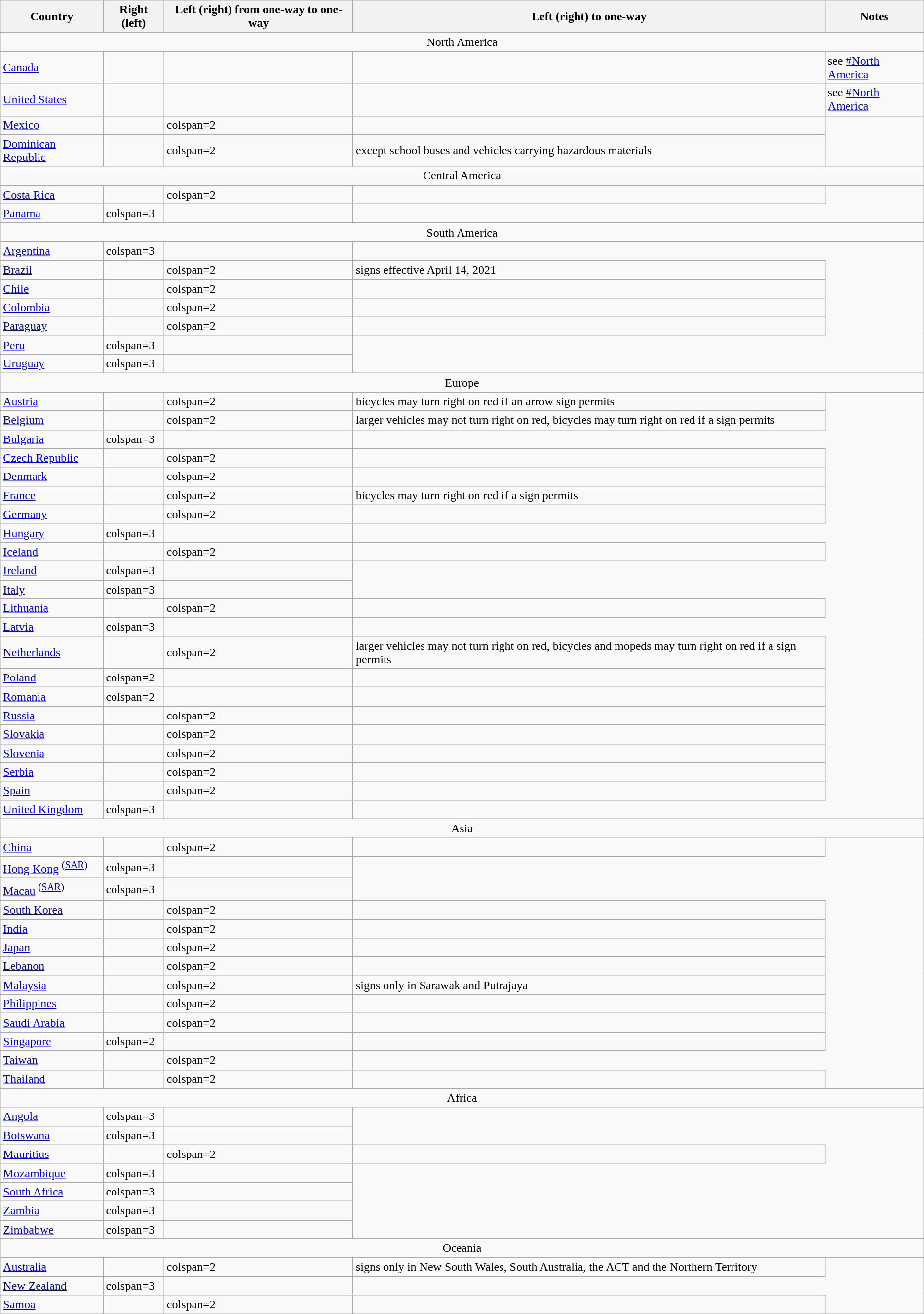<table class="wikitable sortable">
<tr>
<th>Country</th>
<th>Right (left)</th>
<th>Left (right) from one-way to one-way</th>
<th>Left (right) to one-way</th>
<th>Notes</th>
</tr>
<tr align="center">
<td colspan="5">North America</td>
</tr>
<tr>
<td> <a href='#'>Canada</a></td>
<td></td>
<td></td>
<td></td>
<td>see <a href='#'>#North America</a></td>
</tr>
<tr>
<td>  <a href='#'>United States</a></td>
<td></td>
<td></td>
<td></td>
<td>see <a href='#'>#North America</a></td>
</tr>
<tr>
<td> <a href='#'>Mexico</a></td>
<td></td>
<td>colspan=2 </td>
<td></td>
</tr>
<tr>
<td> <a href='#'>Dominican Republic</a></td>
<td></td>
<td>colspan=2 </td>
<td>except school buses and vehicles carrying hazardous materials</td>
</tr>
<tr align="center">
<td colspan="5">Central America</td>
</tr>
<tr>
<td> <a href='#'>Costa Rica</a></td>
<td></td>
<td>colspan=2 </td>
<td></td>
</tr>
<tr>
<td> <a href='#'>Panama</a></td>
<td>colspan=3 </td>
<td></td>
</tr>
<tr align="center">
<td colspan="5">South America</td>
</tr>
<tr>
<td> <a href='#'>Argentina</a></td>
<td>colspan=3 </td>
<td></td>
</tr>
<tr>
<td> <a href='#'>Brazil</a></td>
<td></td>
<td>colspan=2 </td>
<td>signs effective April 14, 2021</td>
</tr>
<tr>
<td> <a href='#'>Chile</a></td>
<td></td>
<td>colspan=2 </td>
<td></td>
</tr>
<tr>
<td> <a href='#'>Colombia</a></td>
<td></td>
<td>colspan=2 </td>
<td></td>
</tr>
<tr>
<td> <a href='#'>Paraguay</a></td>
<td></td>
<td>colspan=2 </td>
<td></td>
</tr>
<tr>
<td> <a href='#'>Peru</a></td>
<td>colspan=3 </td>
<td></td>
</tr>
<tr>
<td> <a href='#'>Uruguay</a></td>
<td>colspan=3 </td>
<td></td>
</tr>
<tr align="center">
<td colspan="5">Europe</td>
</tr>
<tr>
<td> <a href='#'>Austria</a></td>
<td></td>
<td>colspan=2 </td>
<td>bicycles may turn right on red if an arrow sign permits</td>
</tr>
<tr>
<td> <a href='#'>Belgium</a></td>
<td></td>
<td>colspan=2 </td>
<td>larger vehicles may not turn right on red, bicycles may turn right on red if a sign permits</td>
</tr>
<tr>
<td> <a href='#'>Bulgaria</a></td>
<td>colspan=3 </td>
<td></td>
</tr>
<tr>
<td> <a href='#'>Czech Republic</a></td>
<td></td>
<td>colspan=2 </td>
<td></td>
</tr>
<tr>
<td> <a href='#'>Denmark</a></td>
<td></td>
<td>colspan=2 </td>
<td></td>
</tr>
<tr>
<td> <a href='#'>France</a></td>
<td></td>
<td>colspan=2 </td>
<td>bicycles may turn right on red if a sign permits</td>
</tr>
<tr>
<td> <a href='#'>Germany</a></td>
<td></td>
<td>colspan=2 </td>
<td></td>
</tr>
<tr>
<td> <a href='#'>Hungary</a></td>
<td>colspan=3 </td>
<td></td>
</tr>
<tr>
<td> <a href='#'>Iceland</a></td>
<td></td>
<td>colspan=2 </td>
<td></td>
</tr>
<tr>
<td> <a href='#'>Ireland</a></td>
<td>colspan=3 </td>
<td></td>
</tr>
<tr>
<td> <a href='#'>Italy</a></td>
<td>colspan=3 </td>
<td></td>
</tr>
<tr>
<td> <a href='#'>Lithuania</a></td>
<td></td>
<td>colspan=2 </td>
<td></td>
</tr>
<tr>
<td> <a href='#'>Latvia</a></td>
<td>colspan=3 </td>
<td></td>
</tr>
<tr>
<td> <a href='#'>Netherlands</a></td>
<td></td>
<td>colspan=2 </td>
<td>larger vehicles may not turn right on red, bicycles and mopeds may turn right on red if a sign permits</td>
</tr>
<tr>
<td> <a href='#'>Poland</a></td>
<td>colspan=2 </td>
<td></td>
<td></td>
</tr>
<tr>
<td> <a href='#'>Romania</a></td>
<td>colspan=2 </td>
<td></td>
<td></td>
</tr>
<tr>
<td> <a href='#'>Russia</a></td>
<td></td>
<td>colspan=2 </td>
<td></td>
</tr>
<tr>
<td> <a href='#'>Slovakia</a></td>
<td></td>
<td>colspan=2 </td>
<td></td>
</tr>
<tr>
<td> <a href='#'>Slovenia</a></td>
<td></td>
<td>colspan=2 </td>
<td></td>
</tr>
<tr>
<td> <a href='#'>Serbia</a></td>
<td></td>
<td>colspan=2 </td>
<td></td>
</tr>
<tr>
<td> <a href='#'>Spain</a></td>
<td></td>
<td>colspan=2 </td>
<td></td>
</tr>
<tr>
<td> <a href='#'>United Kingdom</a></td>
<td>colspan=3 </td>
<td></td>
</tr>
<tr align="center">
<td colspan="5">Asia</td>
</tr>
<tr>
<td> <a href='#'>China</a></td>
<td></td>
<td>colspan=2 </td>
<td></td>
</tr>
<tr>
<td> <a href='#'>Hong Kong</a> <sup>(<a href='#'>SAR</a>)</sup></td>
<td>colspan=3 </td>
<td></td>
</tr>
<tr>
<td> <a href='#'>Macau</a> <sup>(<a href='#'>SAR</a>)</sup></td>
<td>colspan=3 </td>
<td></td>
</tr>
<tr>
<td> <a href='#'>South Korea</a></td>
<td></td>
<td>colspan=2 </td>
<td></td>
</tr>
<tr>
<td> <a href='#'>India</a></td>
<td></td>
<td>colspan=2 </td>
<td></td>
</tr>
<tr>
<td> <a href='#'>Japan</a></td>
<td></td>
<td>colspan=2 </td>
<td></td>
</tr>
<tr>
<td> <a href='#'>Lebanon</a></td>
<td></td>
<td>colspan=2 </td>
<td></td>
</tr>
<tr>
<td> <a href='#'>Malaysia</a></td>
<td></td>
<td>colspan=2 </td>
<td>signs only in Sarawak and Putrajaya</td>
</tr>
<tr>
<td> <a href='#'>Philippines</a></td>
<td></td>
<td>colspan=2 </td>
<td></td>
</tr>
<tr>
<td> <a href='#'>Saudi Arabia</a></td>
<td></td>
<td>colspan=2 </td>
<td></td>
</tr>
<tr>
<td> <a href='#'>Singapore</a></td>
<td>colspan=2 </td>
<td></td>
<td></td>
</tr>
<tr>
<td> <a href='#'>Taiwan</a></td>
<td></td>
<td>colspan=2 </td>
</tr>
<tr>
<td> <a href='#'>Thailand</a></td>
<td></td>
<td>colspan=2 </td>
<td></td>
</tr>
<tr align="center">
<td colspan="5">Africa</td>
</tr>
<tr>
<td> <a href='#'>Angola</a></td>
<td>colspan=3 </td>
<td></td>
</tr>
<tr>
<td> <a href='#'>Botswana</a></td>
<td>colspan=3 </td>
<td></td>
</tr>
<tr>
<td> <a href='#'>Mauritius</a></td>
<td></td>
<td>colspan=2 </td>
<td></td>
</tr>
<tr>
<td> <a href='#'>Mozambique</a></td>
<td>colspan=3 </td>
<td></td>
</tr>
<tr>
<td> <a href='#'>South Africa</a></td>
<td>colspan=3 </td>
<td></td>
</tr>
<tr>
<td> <a href='#'>Zambia</a></td>
<td>colspan=3 </td>
<td></td>
</tr>
<tr>
<td> <a href='#'>Zimbabwe</a></td>
<td>colspan=3 </td>
<td></td>
</tr>
<tr align="center">
<td colspan="5">Oceania</td>
</tr>
<tr>
<td> <a href='#'>Australia</a></td>
<td></td>
<td>colspan=2 </td>
<td>signs only in New South Wales, South Australia, the ACT and the Northern Territory</td>
</tr>
<tr>
<td> <a href='#'>New Zealand</a></td>
<td>colspan=3 </td>
<td></td>
</tr>
<tr>
<td> <a href='#'>Samoa</a></td>
<td></td>
<td>colspan=2 </td>
<td></td>
</tr>
</table>
